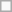<table class="wikitable">
<tr>
<td></td>
</tr>
</table>
